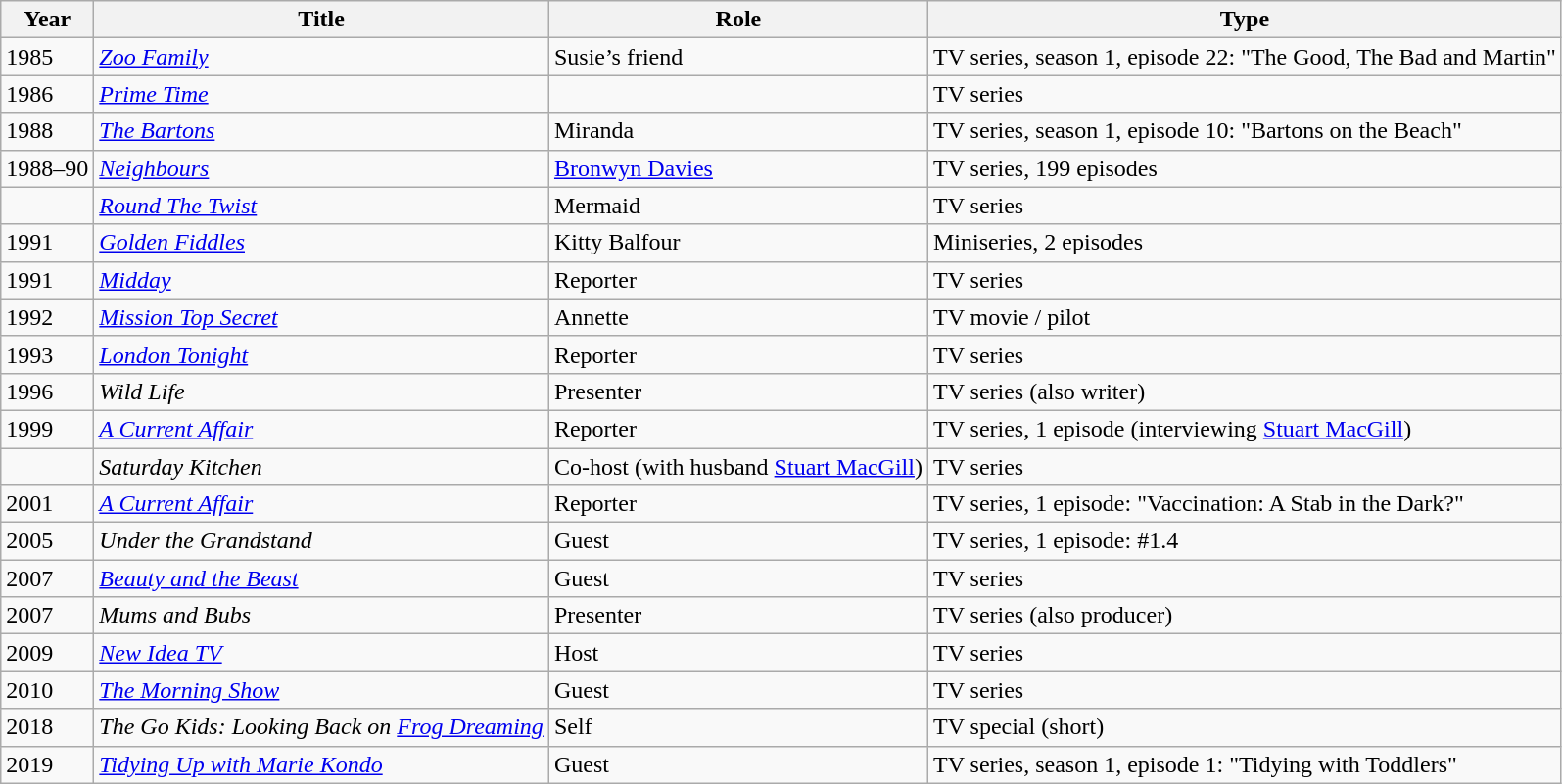<table class="wikitable">
<tr>
<th>Year</th>
<th>Title</th>
<th>Role</th>
<th>Type</th>
</tr>
<tr>
<td>1985</td>
<td><em><a href='#'>Zoo Family</a></em></td>
<td>Susie’s friend</td>
<td>TV series, season 1, episode 22: "The Good, The Bad and Martin"</td>
</tr>
<tr>
<td>1986</td>
<td><em><a href='#'>Prime Time</a></em></td>
<td></td>
<td>TV series</td>
</tr>
<tr>
<td>1988</td>
<td><em><a href='#'>The Bartons</a></em></td>
<td>Miranda</td>
<td>TV series, season 1, episode 10: "Bartons on the Beach"</td>
</tr>
<tr>
<td>1988–90</td>
<td><em><a href='#'>Neighbours</a></em></td>
<td><a href='#'>Bronwyn Davies</a></td>
<td>TV series, 199 episodes</td>
</tr>
<tr>
<td></td>
<td><em><a href='#'>Round The Twist</a></em></td>
<td>Mermaid</td>
<td>TV series</td>
</tr>
<tr>
<td>1991</td>
<td><em><a href='#'>Golden Fiddles</a></em></td>
<td>Kitty Balfour</td>
<td>Miniseries, 2 episodes</td>
</tr>
<tr>
<td>1991</td>
<td><em><a href='#'>Midday</a></em></td>
<td>Reporter</td>
<td>TV series</td>
</tr>
<tr>
<td>1992</td>
<td><em><a href='#'>Mission Top Secret</a></em></td>
<td>Annette</td>
<td>TV movie / pilot</td>
</tr>
<tr>
<td>1993</td>
<td><em><a href='#'>London Tonight</a></em></td>
<td>Reporter</td>
<td>TV series</td>
</tr>
<tr>
<td>1996</td>
<td><em>Wild Life</em></td>
<td>Presenter</td>
<td>TV series (also writer)</td>
</tr>
<tr>
<td>1999</td>
<td><em><a href='#'>A Current Affair</a></em></td>
<td>Reporter</td>
<td>TV series, 1 episode (interviewing <a href='#'>Stuart MacGill</a>)</td>
</tr>
<tr>
<td></td>
<td><em>Saturday Kitchen</em></td>
<td>Co-host (with husband <a href='#'>Stuart MacGill</a>)</td>
<td>TV series</td>
</tr>
<tr>
<td>2001</td>
<td><em><a href='#'>A Current Affair</a></em></td>
<td>Reporter</td>
<td>TV series, 1 episode: "Vaccination: A Stab in the Dark?"</td>
</tr>
<tr>
<td>2005</td>
<td><em>Under the Grandstand</em></td>
<td>Guest</td>
<td>TV series, 1 episode: #1.4</td>
</tr>
<tr>
<td>2007</td>
<td><em><a href='#'>Beauty and the Beast</a></em></td>
<td>Guest</td>
<td>TV series</td>
</tr>
<tr>
<td>2007</td>
<td><em>Mums and Bubs</em></td>
<td>Presenter</td>
<td>TV series (also producer)</td>
</tr>
<tr>
<td>2009</td>
<td><em><a href='#'>New Idea TV</a></em></td>
<td>Host</td>
<td>TV series</td>
</tr>
<tr>
<td>2010</td>
<td><em><a href='#'>The Morning Show</a></em></td>
<td>Guest</td>
<td>TV series</td>
</tr>
<tr>
<td>2018</td>
<td><em>The Go Kids: Looking Back on <a href='#'>Frog Dreaming</a></em></td>
<td>Self</td>
<td>TV special (short)</td>
</tr>
<tr>
<td>2019</td>
<td><em><a href='#'>Tidying Up with Marie Kondo</a></em></td>
<td>Guest</td>
<td>TV series, season 1, episode 1: "Tidying with Toddlers"</td>
</tr>
</table>
